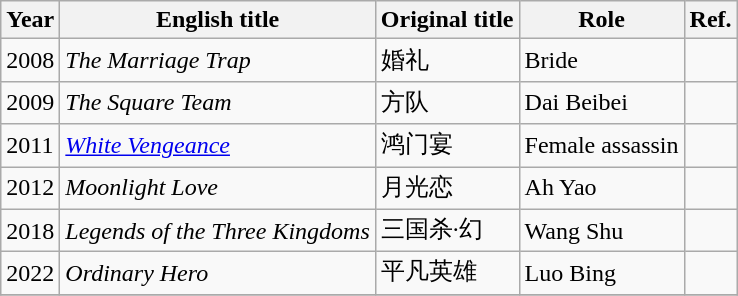<table class="wikitable sortable">
<tr>
<th>Year</th>
<th>English title</th>
<th>Original title</th>
<th>Role</th>
<th>Ref.</th>
</tr>
<tr>
<td>2008</td>
<td><em>The Marriage Trap</em></td>
<td>婚礼</td>
<td>Bride</td>
<td></td>
</tr>
<tr>
<td>2009</td>
<td><em>The Square Team</em></td>
<td>方队</td>
<td>Dai Beibei</td>
<td></td>
</tr>
<tr>
<td>2011</td>
<td><em><a href='#'>White Vengeance</a></em></td>
<td>鸿门宴</td>
<td>Female assassin</td>
<td></td>
</tr>
<tr>
<td>2012</td>
<td><em>Moonlight Love</em></td>
<td>月光恋</td>
<td>Ah Yao</td>
<td></td>
</tr>
<tr>
<td>2018</td>
<td><em>Legends of the Three Kingdoms</em></td>
<td>三国杀·幻</td>
<td>Wang Shu</td>
<td></td>
</tr>
<tr>
<td>2022</td>
<td><em>Ordinary Hero</em></td>
<td>平凡英雄</td>
<td>Luo Bing</td>
<td></td>
</tr>
<tr>
</tr>
</table>
